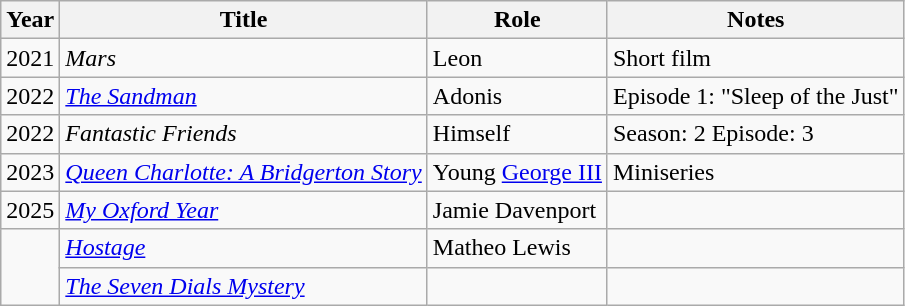<table class="wikitable sortable">
<tr>
<th>Year</th>
<th>Title</th>
<th>Role</th>
<th class="unsortable">Notes</th>
</tr>
<tr>
<td>2021</td>
<td><em>Mars</em></td>
<td>Leon</td>
<td>Short film</td>
</tr>
<tr>
<td>2022</td>
<td><em><a href='#'>The Sandman</a></em></td>
<td>Adonis</td>
<td>Episode 1: "Sleep of the Just"</td>
</tr>
<tr>
<td>2022</td>
<td><em>Fantastic Friends</em></td>
<td>Himself</td>
<td>Season: 2 Episode: 3</td>
</tr>
<tr>
<td>2023</td>
<td><em><a href='#'>Queen Charlotte: A Bridgerton Story</a></em></td>
<td>Young <a href='#'>George III</a></td>
<td>Miniseries</td>
</tr>
<tr>
<td>2025</td>
<td><em><a href='#'>My Oxford Year</a></em></td>
<td>Jamie Davenport</td>
<td></td>
</tr>
<tr>
<td rowspan="2"></td>
<td><em><a href='#'> Hostage</a></em></td>
<td>Matheo Lewis</td>
<td></td>
</tr>
<tr>
<td><em><a href='#'>The Seven Dials Mystery</a></em></td>
<td></td>
<td></td>
</tr>
</table>
